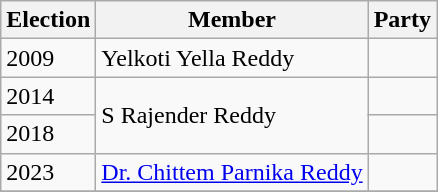<table class="wikitable sortable">
<tr>
<th>Election</th>
<th>Member</th>
<th colspan=2>Party</th>
</tr>
<tr>
<td>2009</td>
<td>Yelkoti Yella Reddy</td>
<td></td>
</tr>
<tr>
<td>2014</td>
<td rowspan=2>S Rajender Reddy</td>
</tr>
<tr>
<td>2018</td>
<td></td>
</tr>
<tr>
<td>2023</td>
<td><a href='#'>Dr. Chittem Parnika Reddy</a></td>
<td></td>
</tr>
<tr>
</tr>
</table>
